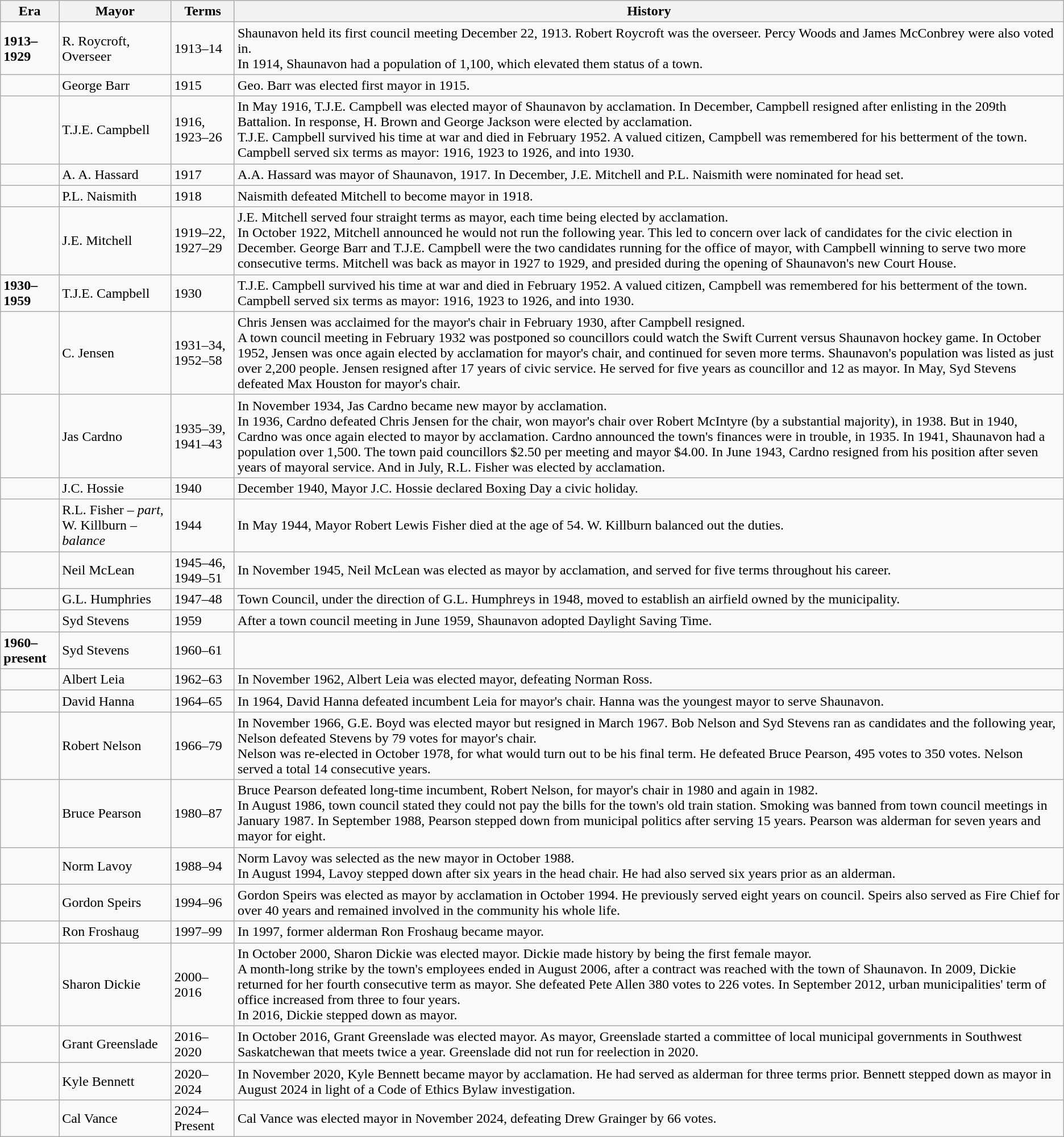<table class="wikitable">
<tr>
<th>Era</th>
<th>Mayor</th>
<th>Terms</th>
<th>History</th>
</tr>
<tr>
<td><strong>1913–1929</strong></td>
<td>R. Roycroft, Overseer</td>
<td>1913–14</td>
<td>Shaunavon held its first council meeting December 22, 1913. Robert Roycroft was the overseer. Percy Woods and James McConbrey were also voted in.<br>	In 1914, Shaunavon had a population of 1,100, which elevated them status of a town.</td>
</tr>
<tr>
<td></td>
<td>George Barr</td>
<td>1915</td>
<td>Geo. Barr was elected first mayor in 1915.</td>
</tr>
<tr>
<td></td>
<td>T.J.E. Campbell</td>
<td>1916, 1923–26</td>
<td>In May 1916, T.J.E. Campbell was elected mayor of Shaunavon by acclamation. In December, Campbell resigned after enlisting in the 209th Battalion. In response, H. Brown and George Jackson were elected by acclamation.<br>	T.J.E. Campbell survived his time at war and died in February 1952. A valued citizen, Campbell was remembered for his betterment of the town. Campbell served six terms as mayor: 1916, 1923 to 1926, and into 1930.</td>
</tr>
<tr>
<td></td>
<td>A. A. Hassard</td>
<td>1917</td>
<td>A.A. Hassard was mayor of Shaunavon, 1917. In December, J.E. Mitchell and P.L. Naismith were nominated for head set.</td>
</tr>
<tr>
<td></td>
<td>P.L. Naismith</td>
<td>1918</td>
<td>Naismith defeated Mitchell to become mayor in 1918.</td>
</tr>
<tr>
<td></td>
<td>J.E. Mitchell</td>
<td>1919–22, 1927–29</td>
<td>J.E. Mitchell served four straight terms as mayor, each time being elected by acclamation.<br>	In October 1922, Mitchell announced he would not run the following year. This led to concern over lack of candidates for the civic election in December. George Barr and T.J.E. Campbell were the two candidates running for the office of mayor, with Campbell winning to serve two more consecutive terms.
	Mitchell was back as mayor in 1927 to 1929, and presided during the opening of Shaunavon's new Court House.</td>
</tr>
<tr>
<td><strong>1930–1959</strong></td>
<td>T.J.E. Campbell</td>
<td>1930</td>
<td>T.J.E. Campbell survived his time at war and died in February 1952. A valued citizen, Campbell was remembered for his betterment of the town. Campbell served six terms as mayor: 1916, 1923 to 1926, and into 1930.</td>
</tr>
<tr>
<td></td>
<td>C. Jensen</td>
<td>1931–34, 1952–58</td>
<td>Chris Jensen was acclaimed for the mayor's chair in February 1930, after Campbell resigned.<br>	A town council meeting in February 1932 was postponed so councillors could watch the Swift Current versus Shaunavon hockey game.
	In October 1952, Jensen was once again elected by acclamation for mayor's chair, and continued for seven more terms. Shaunavon's population was listed as just over 2,200 people.
	Jensen resigned after 17 years of civic service. He served for five years as councillor and 12 as mayor. In May, Syd Stevens defeated Max Houston for mayor's chair.</td>
</tr>
<tr>
<td></td>
<td>Jas Cardno</td>
<td>1935–39, 1941–43</td>
<td>In November 1934, Jas Cardno became new mayor by acclamation.<br>	In 1936, Cardno defeated Chris Jensen for the chair, won mayor's chair over Robert McIntyre (by a substantial majority), in 1938. But in 1940, Cardno was once again elected to mayor by acclamation.
	Cardno announced the town's finances were in trouble, in 1935.
	In 1941, Shaunavon had a population over 1,500. The town paid councillors $2.50 per meeting and mayor $4.00.
	In June 1943, Cardno resigned from his position after seven years of mayoral service. And in July, R.L. Fisher was elected by acclamation.</td>
</tr>
<tr>
<td></td>
<td>J.C. Hossie</td>
<td>1940</td>
<td>December 1940, Mayor J.C. Hossie declared Boxing Day a civic holiday.</td>
</tr>
<tr>
<td></td>
<td>R.L. Fisher – <em>part</em>, W. Killburn – <em>balance</em></td>
<td>1944</td>
<td>In May 1944, Mayor Robert Lewis Fisher died at the age of 54. W. Killburn balanced out the duties.</td>
</tr>
<tr>
<td></td>
<td>Neil McLean</td>
<td>1945–46, 1949–51</td>
<td>In November 1945, Neil McLean was elected as mayor by acclamation, and served for five terms throughout his career.</td>
</tr>
<tr>
<td></td>
<td>G.L. Humphries</td>
<td>1947–48</td>
<td>Town Council, under the direction of G.L. Humphreys in 1948, moved to establish an airfield owned by the municipality.</td>
</tr>
<tr>
<td></td>
<td>Syd Stevens</td>
<td>1959</td>
<td>After a town council meeting in June 1959, Shaunavon adopted Daylight Saving Time.</td>
</tr>
<tr>
<td><strong>1960–present</strong></td>
<td>Syd Stevens</td>
<td>1960–61</td>
<td></td>
</tr>
<tr>
<td></td>
<td>Albert Leia</td>
<td>1962–63</td>
<td>In November 1962, Albert Leia was elected mayor, defeating Norman Ross.</td>
</tr>
<tr>
<td></td>
<td>David Hanna</td>
<td>1964–65</td>
<td>In 1964, David Hanna defeated incumbent Leia for mayor's chair. Hanna was the youngest mayor to serve Shaunavon.</td>
</tr>
<tr>
<td></td>
<td>Robert Nelson</td>
<td>1966–79</td>
<td>In November 1966, G.E. Boyd was elected mayor but resigned in March 1967. Bob Nelson and Syd Stevens ran as candidates and the following year, Nelson defeated Stevens by 79 votes for mayor's chair.<br>	Nelson was re-elected in October 1978, for what would turn out to be his final term. He defeated Bruce Pearson, 495 votes to 350 votes. Nelson served a total 14 consecutive years.</td>
</tr>
<tr>
<td></td>
<td>Bruce Pearson</td>
<td>1980–87</td>
<td>Bruce Pearson defeated long-time incumbent, Robert Nelson, for mayor's chair in 1980 and again in 1982.<br>	In August 1986, town council stated they could not pay the bills for the town's old train station.
	Smoking was banned from town council meetings in January 1987.
	In September 1988, Pearson stepped down from municipal politics after serving 15 years. Pearson was alderman for seven years and mayor for eight.</td>
</tr>
<tr>
<td></td>
<td>Norm Lavoy</td>
<td>1988–94</td>
<td>Norm Lavoy was selected as the new mayor in October 1988.<br>	In August 1994, Lavoy stepped down after six years in the head chair. He had also served six years prior as an alderman.</td>
</tr>
<tr>
<td></td>
<td>Gordon Speirs</td>
<td>1994–96</td>
<td>Gordon Speirs was elected as mayor by acclamation in October 1994. He previously served eight years on council. Speirs also served as Fire Chief for over 40 years and remained involved in the community his whole life.</td>
</tr>
<tr>
<td></td>
<td>Ron Froshaug</td>
<td>1997–99</td>
<td>In 1997, former alderman Ron Froshaug became mayor.</td>
</tr>
<tr>
<td></td>
<td>Sharon Dickie</td>
<td>2000–2016</td>
<td>In October 2000, Sharon Dickie was elected mayor. Dickie made history by being the first female mayor.<br>	A month-long strike by the town's employees ended in August 2006, after a contract was reached with the town of Shaunavon.
	In 2009, Dickie returned for her fourth consecutive term as mayor. She defeated Pete Allen 380 votes to 226 votes.
	In September 2012, urban municipalities' term of office increased from three to four years.<br>In 2016, Dickie stepped down as mayor.</td>
</tr>
<tr>
<td></td>
<td>Grant Greenslade</td>
<td>2016–2020</td>
<td>In October 2016, Grant Greenslade was elected mayor. As mayor, Greenslade started a committee of local municipal governments in Southwest Saskatchewan that meets twice a year. Greenslade did not run for reelection in 2020.</td>
</tr>
<tr>
<td></td>
<td>Kyle Bennett</td>
<td>2020–2024</td>
<td>In November 2020, Kyle Bennett became mayor by acclamation. He had served as alderman for three terms prior. Bennett stepped down as mayor in August 2024 in light of a Code of Ethics Bylaw investigation.</td>
</tr>
<tr>
<td></td>
<td>Cal Vance</td>
<td>2024–Present</td>
<td>Cal Vance was elected mayor in November 2024, defeating Drew Grainger by 66 votes.</td>
</tr>
</table>
